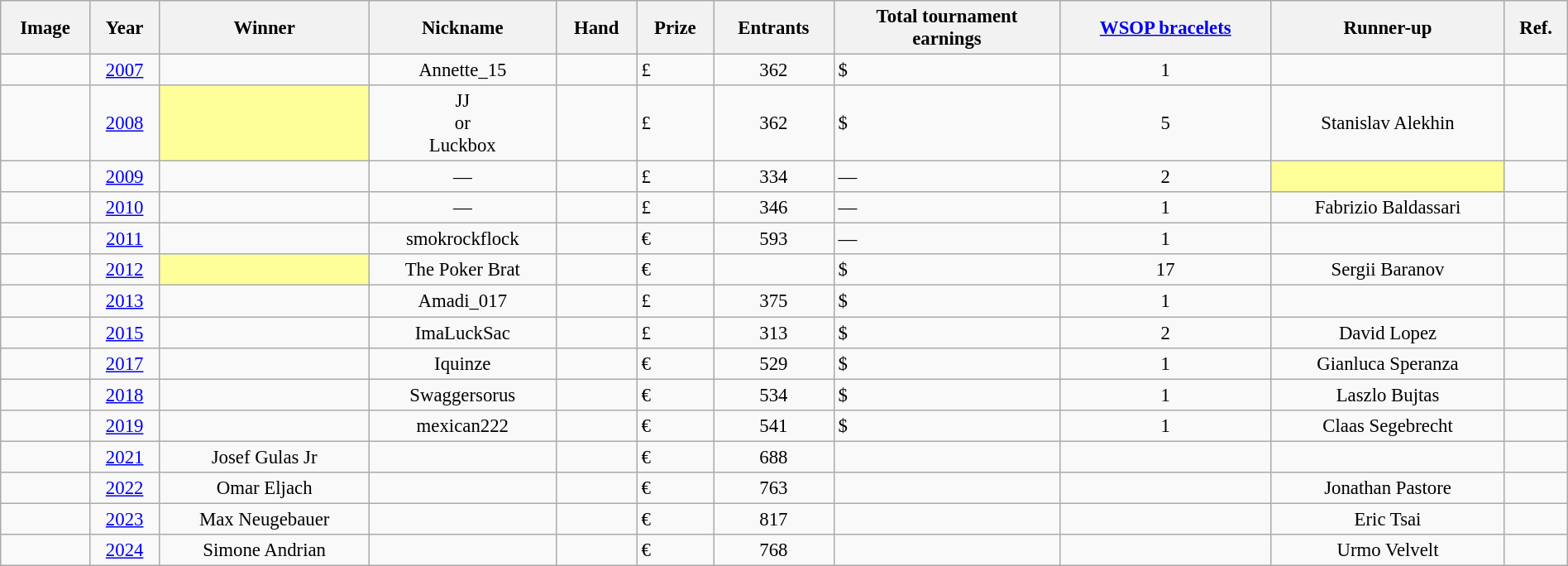<table class="wikitable sortable" width="100%"s style="font-size: 95%">
<tr>
<th class="unsortable">Image</th>
<th>Year</th>
<th>Winner</th>
<th class="unsortable">Nickname</th>
<th class="unsortable">Hand</th>
<th>Prize</th>
<th>Entrants</th>
<th>Total tournament<br>earnings</th>
<th><a href='#'>WSOP bracelets</a></th>
<th>Runner-up</th>
<th class="unsortable">Ref.</th>
</tr>
<tr>
<td></td>
<td align="center"><a href='#'>2007</a></td>
<td align="center"></td>
<td align="center">Annette_15</td>
<td align="center"></td>
<td>£</td>
<td align="center">362</td>
<td>$</td>
<td align="center">1</td>
<td align="center"></td>
<td align="center"></td>
</tr>
<tr>
<td></td>
<td align="center"><a href='#'>2008</a></td>
<td align="center" bgcolor="FFFF99"></td>
<td align="center">JJ<br>or<br>Luckbox</td>
<td align="center"></td>
<td>£</td>
<td align="center">362</td>
<td>$</td>
<td align="center">5</td>
<td align="center">Stanislav Alekhin</td>
<td align="center"></td>
</tr>
<tr>
<td></td>
<td align="center"><a href='#'>2009</a></td>
<td align="center"></td>
<td align="center">—</td>
<td align="center"></td>
<td>£</td>
<td align="center">334</td>
<td>—</td>
<td align="center">2</td>
<td align="center" bgcolor="#FFFF99"></td>
<td align="center"></td>
</tr>
<tr>
<td></td>
<td align="center"><a href='#'>2010</a></td>
<td align="center"></td>
<td align="center">—</td>
<td align="center"></td>
<td>£</td>
<td align="center">346</td>
<td>—</td>
<td align="center">1</td>
<td align="center">Fabrizio Baldassari</td>
<td align="center"></td>
</tr>
<tr>
<td></td>
<td align="center"><a href='#'>2011</a></td>
<td align="center"></td>
<td align="center">smokrockflock</td>
<td align="center"></td>
<td>€</td>
<td align="center">593</td>
<td>—</td>
<td align="center">1</td>
<td align="center"></td>
<td align="center"></td>
</tr>
<tr>
<td></td>
<td align="center"><a href='#'>2012</a></td>
<td align="center" bgcolor="#FFFF99"></td>
<td align="center">The Poker Brat</td>
<td align="center"></td>
<td>€</td>
<td align="center"></td>
<td>$</td>
<td align="center">17</td>
<td align="center">Sergii Baranov</td>
<td align="center"></td>
</tr>
<tr>
<td></td>
<td align="center"><a href='#'>2013</a></td>
<td align="center"></td>
<td align="center">Amadi_017</td>
<td align="center"></td>
<td>£</td>
<td align="center">375</td>
<td>$</td>
<td align="center">1</td>
<td align="center"></td>
<td align="center"></td>
</tr>
<tr>
<td></td>
<td align="center"><a href='#'>2015</a></td>
<td align="center"></td>
<td align="center">ImaLuckSac</td>
<td align="center"></td>
<td>£</td>
<td align="center">313</td>
<td>$</td>
<td align="center">2</td>
<td align="center">David Lopez</td>
<td align="center"></td>
</tr>
<tr>
<td></td>
<td align="center"><a href='#'>2017</a></td>
<td align="center"></td>
<td align="center">Iquinze</td>
<td align="center"></td>
<td>€</td>
<td align="center">529</td>
<td>$</td>
<td align="center">1</td>
<td align="center">Gianluca Speranza</td>
<td></td>
</tr>
<tr>
<td></td>
<td align="center"><a href='#'>2018</a></td>
<td align="center"></td>
<td align="center">Swaggersorus</td>
<td align="center"></td>
<td>€</td>
<td align="center">534</td>
<td>$</td>
<td align="center">1</td>
<td align="center">Laszlo Bujtas</td>
<td></td>
</tr>
<tr>
<td></td>
<td align="center"><a href='#'>2019</a></td>
<td align="center"></td>
<td align="center">mexican222</td>
<td align="center"></td>
<td>€</td>
<td align="center">541</td>
<td>$</td>
<td align="center">1</td>
<td align="center">Claas Segebrecht</td>
<td></td>
</tr>
<tr>
<td></td>
<td align="center"><a href='#'>2021</a></td>
<td align="center">Josef Gulas Jr</td>
<td align="center"></td>
<td align="center"></td>
<td>€</td>
<td align="center">688</td>
<td></td>
<td></td>
<td align="center"></td>
<td align="center"></td>
</tr>
<tr>
<td></td>
<td align="center"><a href='#'>2022</a></td>
<td align="center">Omar Eljach</td>
<td align="center"></td>
<td align="center"></td>
<td>€</td>
<td align="center">763</td>
<td></td>
<td></td>
<td align="center">Jonathan Pastore</td>
<td align="center"></td>
</tr>
<tr>
<td></td>
<td align="center"><a href='#'>2023</a></td>
<td align="center">Max Neugebauer</td>
<td align="center"></td>
<td align="center"></td>
<td>€</td>
<td align="center">817</td>
<td></td>
<td></td>
<td align="center">Eric Tsai</td>
<td align="center"></td>
</tr>
<tr>
<td></td>
<td align="center"><a href='#'>2024</a></td>
<td align="center">Simone Andrian</td>
<td align="center"></td>
<td align="center"></td>
<td>€</td>
<td align="center">768</td>
<td></td>
<td></td>
<td align="center">Urmo Velvelt</td>
<td align="center"></td>
</tr>
</table>
